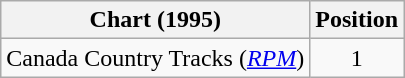<table class="wikitable sortable">
<tr>
<th scope="col">Chart (1995)</th>
<th scope="col">Position</th>
</tr>
<tr>
<td>Canada Country Tracks (<em><a href='#'>RPM</a></em>)</td>
<td align="center">1</td>
</tr>
</table>
